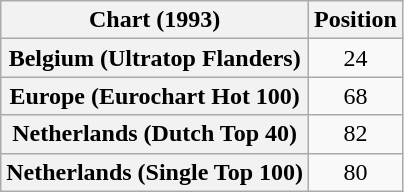<table class="wikitable sortable plainrowheaders">
<tr>
<th>Chart (1993)</th>
<th>Position</th>
</tr>
<tr>
<th scope="row">Belgium (Ultratop Flanders)</th>
<td align="center">24</td>
</tr>
<tr>
<th scope="row">Europe (Eurochart Hot 100)</th>
<td align="center">68</td>
</tr>
<tr>
<th scope="row">Netherlands (Dutch Top 40)</th>
<td align="center">82</td>
</tr>
<tr>
<th scope="row">Netherlands (Single Top 100)</th>
<td align="center">80</td>
</tr>
</table>
